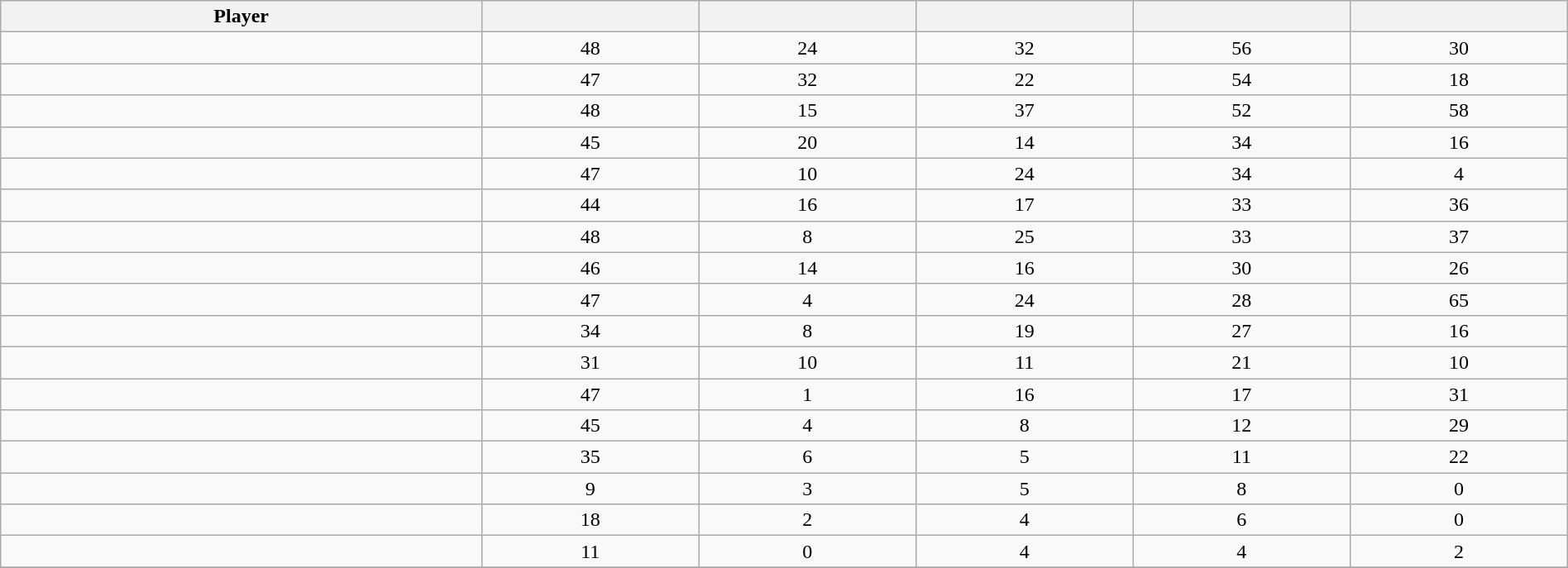<table class="wikitable sortable" style="width:100%;">
<tr align=center>
<th>Player</th>
<th></th>
<th></th>
<th></th>
<th></th>
<th></th>
</tr>
<tr align=center>
<td></td>
<td>48</td>
<td>24</td>
<td>32</td>
<td>56</td>
<td>30</td>
</tr>
<tr align=center>
<td></td>
<td>47</td>
<td>32</td>
<td>22</td>
<td>54</td>
<td>18</td>
</tr>
<tr align=center>
<td></td>
<td>48</td>
<td>15</td>
<td>37</td>
<td>52</td>
<td>58</td>
</tr>
<tr align=center>
<td></td>
<td>45</td>
<td>20</td>
<td>14</td>
<td>34</td>
<td>16</td>
</tr>
<tr align=center>
<td></td>
<td>47</td>
<td>10</td>
<td>24</td>
<td>34</td>
<td>4</td>
</tr>
<tr align=center>
<td></td>
<td>44</td>
<td>16</td>
<td>17</td>
<td>33</td>
<td>36</td>
</tr>
<tr align=center>
<td></td>
<td>48</td>
<td>8</td>
<td>25</td>
<td>33</td>
<td>37</td>
</tr>
<tr align=center>
<td></td>
<td>46</td>
<td>14</td>
<td>16</td>
<td>30</td>
<td>26</td>
</tr>
<tr align=center>
<td></td>
<td>47</td>
<td>4</td>
<td>24</td>
<td>28</td>
<td>65</td>
</tr>
<tr align=center>
<td></td>
<td>34</td>
<td>8</td>
<td>19</td>
<td>27</td>
<td>16</td>
</tr>
<tr align=center>
<td></td>
<td>31</td>
<td>10</td>
<td>11</td>
<td>21</td>
<td>10</td>
</tr>
<tr align=center>
<td></td>
<td>47</td>
<td>1</td>
<td>16</td>
<td>17</td>
<td>31</td>
</tr>
<tr align=center>
<td></td>
<td>45</td>
<td>4</td>
<td>8</td>
<td>12</td>
<td>29</td>
</tr>
<tr align=center>
<td></td>
<td>35</td>
<td>6</td>
<td>5</td>
<td>11</td>
<td>22</td>
</tr>
<tr align=center>
<td></td>
<td>9</td>
<td>3</td>
<td>5</td>
<td>8</td>
<td>0</td>
</tr>
<tr align=center>
<td></td>
<td>18</td>
<td>2</td>
<td>4</td>
<td>6</td>
<td>0</td>
</tr>
<tr align=center>
<td></td>
<td>11</td>
<td>0</td>
<td>4</td>
<td>4</td>
<td>2</td>
</tr>
<tr>
</tr>
</table>
